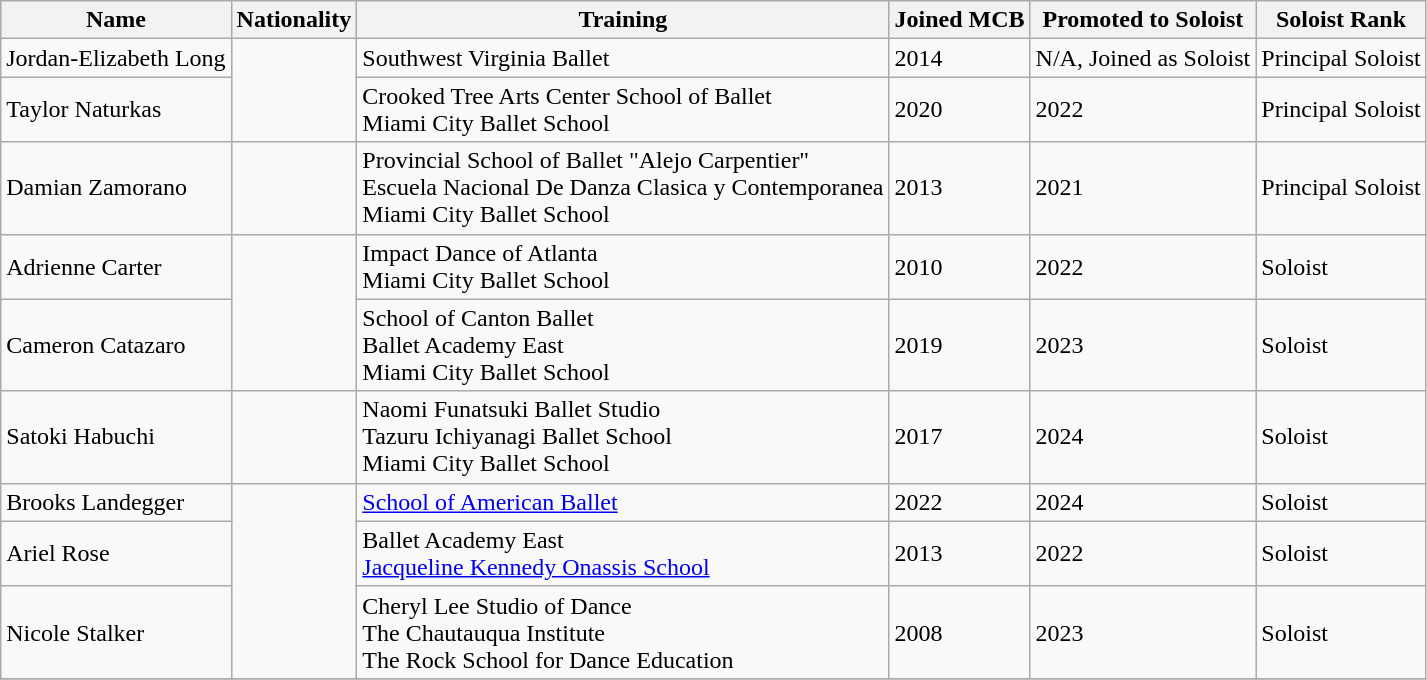<table class="wikitable">
<tr>
<th>Name</th>
<th>Nationality</th>
<th>Training</th>
<th>Joined MCB</th>
<th>Promoted to Soloist</th>
<th>Soloist Rank</th>
</tr>
<tr>
<td>Jordan-Elizabeth Long</td>
<td rowspan="2"></td>
<td>Southwest Virginia Ballet</td>
<td>2014</td>
<td>N/A, Joined as Soloist</td>
<td>Principal Soloist</td>
</tr>
<tr>
<td>Taylor Naturkas</td>
<td>Crooked Tree Arts Center School of Ballet<br>Miami City Ballet School</td>
<td>2020</td>
<td>2022</td>
<td>Principal Soloist</td>
</tr>
<tr>
<td>Damian Zamorano</td>
<td></td>
<td>Provincial School of Ballet "Alejo Carpentier"<br>Escuela Nacional De Danza Clasica y Contemporanea<br>Miami City Ballet School</td>
<td>2013</td>
<td>2021</td>
<td>Principal Soloist</td>
</tr>
<tr>
<td>Adrienne Carter</td>
<td rowspan="2"></td>
<td>Impact Dance of Atlanta<br>Miami City Ballet School</td>
<td>2010</td>
<td>2022</td>
<td>Soloist</td>
</tr>
<tr>
<td>Cameron Catazaro</td>
<td>School of Canton Ballet<br>Ballet Academy East<br>Miami City Ballet School</td>
<td>2019</td>
<td>2023</td>
<td>Soloist</td>
</tr>
<tr>
<td>Satoki Habuchi</td>
<td></td>
<td>Naomi Funatsuki Ballet Studio<br>Tazuru Ichiyanagi Ballet School<br>Miami City Ballet School</td>
<td>2017</td>
<td>2024</td>
<td>Soloist</td>
</tr>
<tr>
<td>Brooks Landegger</td>
<td rowspan="3"></td>
<td><a href='#'>School of American Ballet</a></td>
<td>2022</td>
<td>2024</td>
<td>Soloist</td>
</tr>
<tr>
<td>Ariel Rose</td>
<td>Ballet Academy East<br><a href='#'>Jacqueline Kennedy Onassis School</a></td>
<td>2013</td>
<td>2022</td>
<td>Soloist</td>
</tr>
<tr>
<td>Nicole Stalker</td>
<td>Cheryl Lee Studio of Dance<br>The Chautauqua Institute<br>The Rock School for Dance Education</td>
<td>2008</td>
<td>2023</td>
<td>Soloist</td>
</tr>
<tr>
</tr>
</table>
